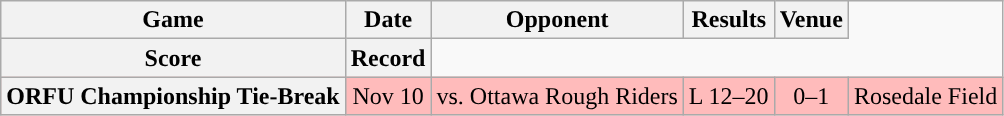<table class="wikitable" style="text-align:center">
<tr>
<th>Game</th>
<th>Date</th>
<th>Opponent</th>
<th>Results</th>
<th>Venue</th>
</tr>
<tr>
<th>Score</th>
<th>Record</th>
</tr>
<tr style="background:#ffbbbb">
<th>ORFU Championship Tie-Break</th>
<td>Nov 10</td>
<td>vs. Ottawa Rough Riders</td>
<td>L 12–20</td>
<td>0–1</td>
<td>Rosedale Field</td>
</tr>
</table>
